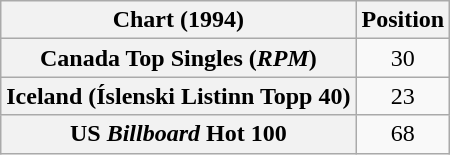<table class="wikitable sortable plainrowheaders" style="text-align:center">
<tr>
<th>Chart (1994)</th>
<th>Position</th>
</tr>
<tr>
<th scope="row">Canada Top Singles (<em>RPM</em>)</th>
<td>30</td>
</tr>
<tr>
<th scope="row">Iceland (Íslenski Listinn Topp 40)</th>
<td>23</td>
</tr>
<tr>
<th scope="row">US <em>Billboard</em> Hot 100</th>
<td>68</td>
</tr>
</table>
